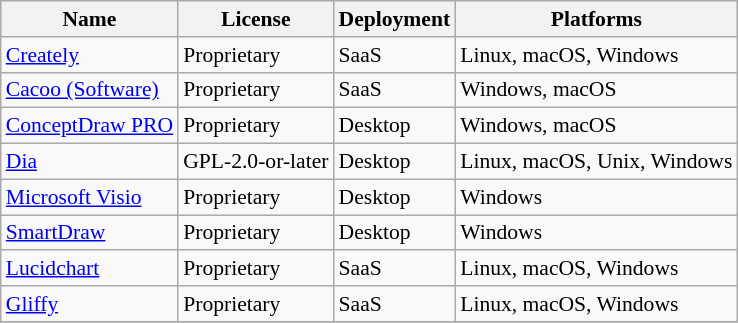<table class="wikitable sortable" style="font-size:90%;">
<tr>
<th>Name</th>
<th>License</th>
<th>Deployment</th>
<th>Platforms</th>
</tr>
<tr>
<td><a href='#'>Creately</a></td>
<td>Proprietary</td>
<td>SaaS</td>
<td>Linux, macOS, Windows</td>
</tr>
<tr>
<td><a href='#'>Cacoo (Software)</a></td>
<td>Proprietary</td>
<td>SaaS</td>
<td>Windows, macOS</td>
</tr>
<tr>
<td><a href='#'>ConceptDraw PRO</a></td>
<td>Proprietary</td>
<td>Desktop</td>
<td>Windows, macOS</td>
</tr>
<tr>
<td><a href='#'>Dia</a></td>
<td>GPL-2.0-or-later</td>
<td>Desktop</td>
<td>Linux, macOS, Unix, Windows</td>
</tr>
<tr>
<td><a href='#'>Microsoft Visio</a></td>
<td>Proprietary</td>
<td>Desktop</td>
<td>Windows</td>
</tr>
<tr>
<td><a href='#'>SmartDraw</a></td>
<td>Proprietary</td>
<td>Desktop</td>
<td>Windows</td>
</tr>
<tr>
<td><a href='#'>Lucidchart</a></td>
<td>Proprietary</td>
<td>SaaS</td>
<td>Linux, macOS, Windows</td>
</tr>
<tr>
<td><a href='#'>Gliffy</a></td>
<td>Proprietary</td>
<td>SaaS</td>
<td>Linux, macOS, Windows</td>
</tr>
<tr>
</tr>
</table>
